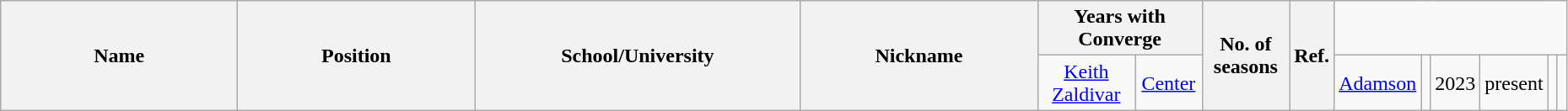<table class="wikitable sortable" style="text-align:center" width="98%">
<tr>
<th style="width:180px;" rowspan="2">Name</th>
<th style="width:180px;" rowspan="2">Position</th>
<th style="width:250px;" rowspan="2">School/University</th>
<th style="width:180px;" rowspan="2">Nickname</th>
<th style="width:180px; text-align:center;" colspan="2">Years with Converge</th>
<th rowspan="2">No. of seasons</th>
<th rowspan="2"; class=unsortable>Ref.</th>
</tr>
<tr>
<td><a href='#'>Keith Zaldivar</a></td>
<td><a href='#'>Center</a></td>
<td><a href='#'>Adamson</a></td>
<td></td>
<td>2023</td>
<td>present</td>
<td></td>
<td></td>
</tr>
</table>
